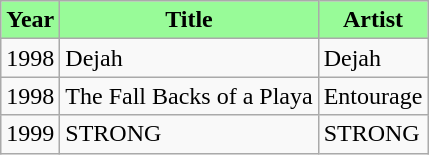<table class="wikitable" border="1">
<tr>
<th style="background: PaleGreen;">Year</th>
<th style="background: PaleGreen;">Title</th>
<th style="background: PaleGreen;">Artist</th>
</tr>
<tr>
<td>1998</td>
<td>Dejah</td>
<td>Dejah</td>
</tr>
<tr>
<td>1998</td>
<td>The Fall Backs of a Playa</td>
<td>Entourage</td>
</tr>
<tr>
<td>1999</td>
<td>STRONG</td>
<td>STRONG</td>
</tr>
</table>
